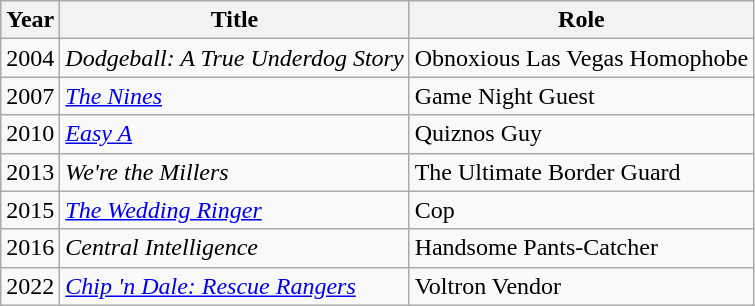<table class="wikitable">
<tr>
<th>Year</th>
<th>Title</th>
<th>Role</th>
</tr>
<tr>
<td>2004</td>
<td><em>Dodgeball: A True Underdog Story</em></td>
<td>Obnoxious Las Vegas Homophobe</td>
</tr>
<tr>
<td>2007</td>
<td><em><a href='#'>The Nines</a></em></td>
<td>Game Night Guest</td>
</tr>
<tr>
<td>2010</td>
<td><em><a href='#'>Easy A</a></em></td>
<td>Quiznos Guy</td>
</tr>
<tr>
<td>2013</td>
<td><em>We're the Millers</em></td>
<td>The Ultimate Border Guard</td>
</tr>
<tr>
<td>2015</td>
<td><em><a href='#'>The Wedding Ringer</a></em></td>
<td>Cop</td>
</tr>
<tr>
<td>2016</td>
<td><em>Central Intelligence</em></td>
<td>Handsome Pants-Catcher</td>
</tr>
<tr>
<td>2022</td>
<td><em><a href='#'>Chip 'n Dale: Rescue Rangers</a></em></td>
<td>Voltron Vendor</td>
</tr>
</table>
